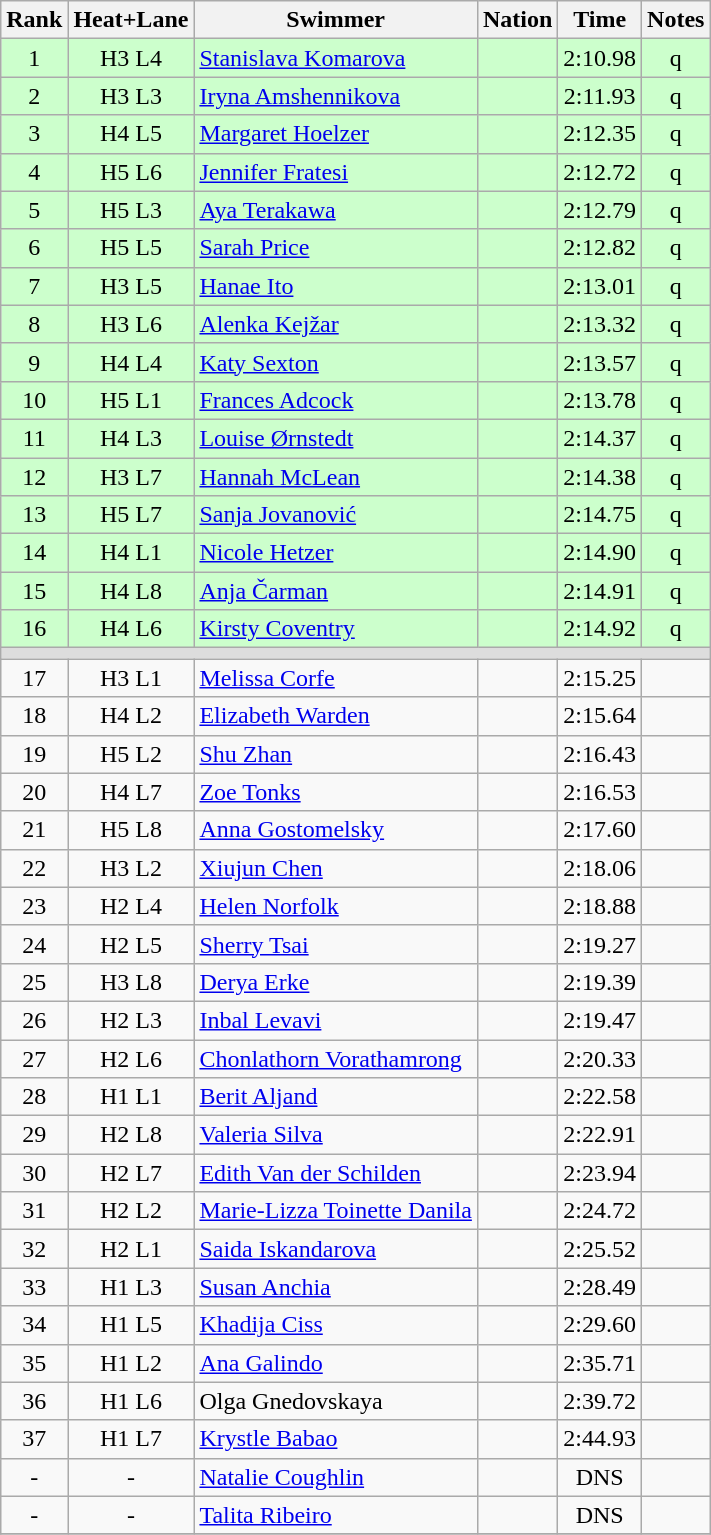<table class="wikitable sortable" style="text-align:center">
<tr>
<th>Rank</th>
<th>Heat+Lane</th>
<th>Swimmer</th>
<th>Nation</th>
<th>Time</th>
<th>Notes</th>
</tr>
<tr bgcolor=ccffcc>
<td>1</td>
<td>H3 L4</td>
<td align=left><a href='#'>Stanislava Komarova</a></td>
<td align=left></td>
<td>2:10.98</td>
<td>q</td>
</tr>
<tr bgcolor=ccffcc>
<td>2</td>
<td>H3 L3</td>
<td align=left><a href='#'>Iryna Amshennikova</a></td>
<td align=left></td>
<td>2:11.93</td>
<td>q</td>
</tr>
<tr bgcolor=ccffcc>
<td>3</td>
<td>H4 L5</td>
<td align=left><a href='#'>Margaret Hoelzer</a></td>
<td align=left></td>
<td>2:12.35</td>
<td>q</td>
</tr>
<tr bgcolor=ccffcc>
<td>4</td>
<td>H5 L6</td>
<td align=left><a href='#'>Jennifer Fratesi</a></td>
<td align=left></td>
<td>2:12.72</td>
<td>q</td>
</tr>
<tr bgcolor=ccffcc>
<td>5</td>
<td>H5 L3</td>
<td align=left><a href='#'>Aya Terakawa</a></td>
<td align=left></td>
<td>2:12.79</td>
<td>q</td>
</tr>
<tr bgcolor=ccffcc>
<td>6</td>
<td>H5 L5</td>
<td align=left><a href='#'>Sarah Price</a></td>
<td align=left></td>
<td>2:12.82</td>
<td>q</td>
</tr>
<tr bgcolor=ccffcc>
<td>7</td>
<td>H3 L5</td>
<td align=left><a href='#'>Hanae Ito</a></td>
<td align=left></td>
<td>2:13.01</td>
<td>q</td>
</tr>
<tr bgcolor=ccffcc>
<td>8</td>
<td>H3 L6</td>
<td align=left><a href='#'>Alenka Kejžar</a></td>
<td align=left></td>
<td>2:13.32</td>
<td>q</td>
</tr>
<tr bgcolor=ccffcc>
<td>9</td>
<td>H4 L4</td>
<td align=left><a href='#'>Katy Sexton</a></td>
<td align=left></td>
<td>2:13.57</td>
<td>q</td>
</tr>
<tr bgcolor=ccffcc>
<td>10</td>
<td>H5 L1</td>
<td align=left><a href='#'>Frances Adcock</a></td>
<td align=left></td>
<td>2:13.78</td>
<td>q</td>
</tr>
<tr bgcolor=ccffcc>
<td>11</td>
<td>H4 L3</td>
<td align=left><a href='#'>Louise Ørnstedt</a></td>
<td align=left></td>
<td>2:14.37</td>
<td>q</td>
</tr>
<tr bgcolor=ccffcc>
<td>12</td>
<td>H3 L7</td>
<td align=left><a href='#'>Hannah McLean</a></td>
<td align=left></td>
<td>2:14.38</td>
<td>q</td>
</tr>
<tr bgcolor=ccffcc>
<td>13</td>
<td>H5 L7</td>
<td align=left><a href='#'>Sanja Jovanović</a></td>
<td align=left></td>
<td>2:14.75</td>
<td>q</td>
</tr>
<tr bgcolor=ccffcc>
<td>14</td>
<td>H4 L1</td>
<td align=left><a href='#'>Nicole Hetzer</a></td>
<td align=left></td>
<td>2:14.90</td>
<td>q</td>
</tr>
<tr bgcolor=ccffcc>
<td>15</td>
<td>H4 L8</td>
<td align=left><a href='#'>Anja Čarman</a></td>
<td align=left></td>
<td>2:14.91</td>
<td>q</td>
</tr>
<tr bgcolor=ccffcc>
<td>16</td>
<td>H4 L6</td>
<td align=left><a href='#'>Kirsty Coventry</a></td>
<td align=left></td>
<td>2:14.92</td>
<td>q</td>
</tr>
<tr bgcolor=#DDDDDD>
<td colspan=6></td>
</tr>
<tr>
<td>17</td>
<td>H3 L1</td>
<td align=left><a href='#'>Melissa Corfe</a></td>
<td align=left></td>
<td>2:15.25</td>
<td></td>
</tr>
<tr>
<td>18</td>
<td>H4 L2</td>
<td align=left><a href='#'>Elizabeth Warden</a></td>
<td align=left></td>
<td>2:15.64</td>
<td></td>
</tr>
<tr>
<td>19</td>
<td>H5 L2</td>
<td align=left><a href='#'>Shu Zhan</a></td>
<td align=left></td>
<td>2:16.43</td>
<td></td>
</tr>
<tr>
<td>20</td>
<td>H4 L7</td>
<td align=left><a href='#'>Zoe Tonks</a></td>
<td align=left></td>
<td>2:16.53</td>
<td></td>
</tr>
<tr>
<td>21</td>
<td>H5 L8</td>
<td align=left><a href='#'>Anna Gostomelsky</a></td>
<td align=left></td>
<td>2:17.60</td>
<td></td>
</tr>
<tr>
<td>22</td>
<td>H3 L2</td>
<td align=left><a href='#'>Xiujun Chen</a></td>
<td align=left></td>
<td>2:18.06</td>
<td></td>
</tr>
<tr>
<td>23</td>
<td>H2 L4</td>
<td align=left><a href='#'>Helen Norfolk</a></td>
<td align=left></td>
<td>2:18.88</td>
<td></td>
</tr>
<tr>
<td>24</td>
<td>H2 L5</td>
<td align=left><a href='#'>Sherry Tsai</a></td>
<td align=left></td>
<td>2:19.27</td>
<td></td>
</tr>
<tr>
<td>25</td>
<td>H3 L8</td>
<td align=left><a href='#'>Derya Erke</a></td>
<td align=left></td>
<td>2:19.39</td>
<td></td>
</tr>
<tr>
<td>26</td>
<td>H2 L3</td>
<td align=left><a href='#'>Inbal Levavi</a></td>
<td align=left></td>
<td>2:19.47</td>
<td></td>
</tr>
<tr>
<td>27</td>
<td>H2 L6</td>
<td align=left><a href='#'>Chonlathorn Vorathamrong</a></td>
<td align=left></td>
<td>2:20.33</td>
<td></td>
</tr>
<tr>
<td>28</td>
<td>H1 L1</td>
<td align=left><a href='#'>Berit Aljand</a></td>
<td align=left></td>
<td>2:22.58</td>
<td></td>
</tr>
<tr>
<td>29</td>
<td>H2 L8</td>
<td align=left><a href='#'>Valeria Silva</a></td>
<td align=left></td>
<td>2:22.91</td>
<td></td>
</tr>
<tr>
<td>30</td>
<td>H2 L7</td>
<td align=left><a href='#'>Edith Van der Schilden</a></td>
<td align=left></td>
<td>2:23.94</td>
<td></td>
</tr>
<tr>
<td>31</td>
<td>H2 L2</td>
<td align=left><a href='#'>Marie-Lizza Toinette Danila</a></td>
<td align=left></td>
<td>2:24.72</td>
<td></td>
</tr>
<tr>
<td>32</td>
<td>H2 L1</td>
<td align=left><a href='#'>Saida Iskandarova</a></td>
<td align=left></td>
<td>2:25.52</td>
<td></td>
</tr>
<tr>
<td>33</td>
<td>H1 L3</td>
<td align=left><a href='#'>Susan Anchia</a></td>
<td align=left></td>
<td>2:28.49</td>
<td></td>
</tr>
<tr>
<td>34</td>
<td>H1 L5</td>
<td align=left><a href='#'>Khadija Ciss</a></td>
<td align=left></td>
<td>2:29.60</td>
<td></td>
</tr>
<tr>
<td>35</td>
<td>H1 L2</td>
<td align=left><a href='#'>Ana Galindo</a></td>
<td align=left></td>
<td>2:35.71</td>
<td></td>
</tr>
<tr>
<td>36</td>
<td>H1 L6</td>
<td align=left>Olga Gnedovskaya</td>
<td align=left></td>
<td>2:39.72</td>
<td></td>
</tr>
<tr>
<td>37</td>
<td>H1 L7</td>
<td align=left><a href='#'>Krystle Babao</a></td>
<td align=left></td>
<td>2:44.93</td>
<td></td>
</tr>
<tr>
<td>-</td>
<td>-</td>
<td align=left><a href='#'>Natalie Coughlin</a></td>
<td align=left></td>
<td>DNS</td>
<td></td>
</tr>
<tr>
<td>-</td>
<td>-</td>
<td align=left><a href='#'>Talita Ribeiro</a></td>
<td align=left></td>
<td>DNS</td>
<td></td>
</tr>
<tr>
</tr>
</table>
